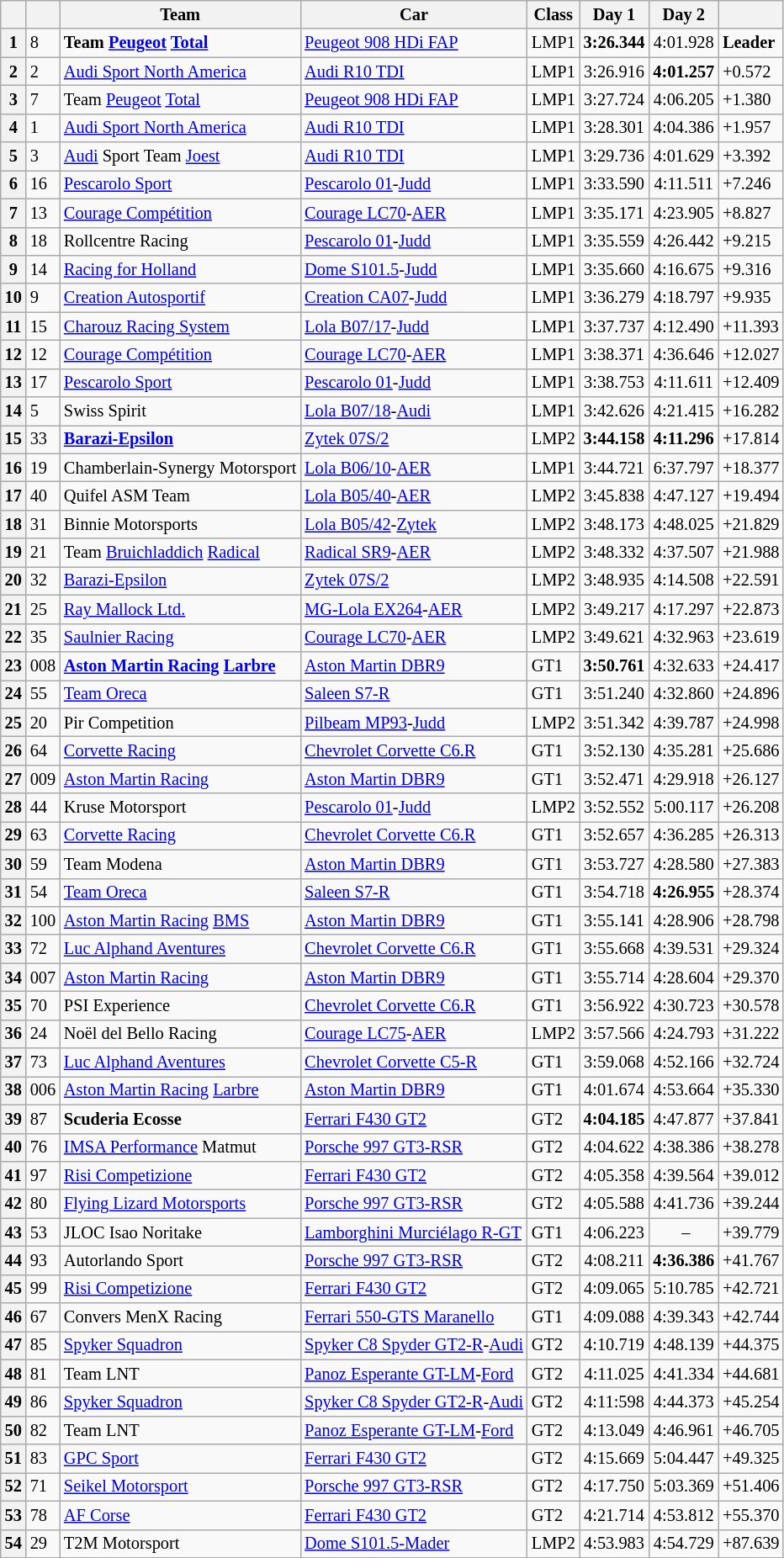<table class="wikitable" style="font-size: 85%;">
<tr>
<th></th>
<th></th>
<th>Team</th>
<th>Car</th>
<th>Class</th>
<th>Day 1<br></th>
<th>Day 2<br></th>
<th></th>
</tr>
<tr>
<th>1</th>
<td>8</td>
<td> <strong>Team <a href='#'>Peugeot</a> <a href='#'>Total</a></strong></td>
<td><a href='#'>Peugeot 908 HDi FAP</a></td>
<td>LMP1</td>
<td align="center"><strong>3:26.344</strong></td>
<td align="center">4:01.928</td>
<td><strong>Leader</strong></td>
</tr>
<tr>
<th>2</th>
<td>2</td>
<td> <a href='#'>Audi Sport North America</a></td>
<td><a href='#'>Audi R10 TDI</a></td>
<td>LMP1</td>
<td align="center">3:26.916</td>
<td align="center"><strong>4:01.257</strong></td>
<td>+0.572</td>
</tr>
<tr>
<th>3</th>
<td>7</td>
<td> Team <a href='#'>Peugeot</a> <a href='#'>Total</a></td>
<td><a href='#'>Peugeot 908 HDi FAP</a></td>
<td>LMP1</td>
<td align="center">3:27.724</td>
<td align="center">4:06.205</td>
<td>+1.380</td>
</tr>
<tr>
<th>4</th>
<td>1</td>
<td> <a href='#'>Audi Sport North America</a></td>
<td><a href='#'>Audi R10 TDI</a></td>
<td>LMP1</td>
<td align="center">3:28.301</td>
<td align="center">4:04.386</td>
<td>+1.957</td>
</tr>
<tr>
<th>5</th>
<td>3</td>
<td> <a href='#'>Audi</a> Sport Team <a href='#'>Joest</a></td>
<td><a href='#'>Audi R10 TDI</a></td>
<td>LMP1</td>
<td align="center">3:29.736</td>
<td align="center">4:01.629</td>
<td>+3.392</td>
</tr>
<tr>
<th>6</th>
<td>16</td>
<td> <a href='#'>Pescarolo Sport</a></td>
<td><a href='#'>Pescarolo 01</a>-<a href='#'>Judd</a></td>
<td>LMP1</td>
<td align="center">3:33.590</td>
<td align="center">4:11.511</td>
<td>+7.246</td>
</tr>
<tr>
<th>7</th>
<td>13</td>
<td> <a href='#'>Courage Compétition</a></td>
<td><a href='#'>Courage LC70</a>-<a href='#'>AER</a></td>
<td>LMP1</td>
<td align="center">3:35.171</td>
<td align="center">4:23.905</td>
<td>+8.827</td>
</tr>
<tr>
<th>8</th>
<td>18</td>
<td> Rollcentre Racing</td>
<td><a href='#'>Pescarolo 01</a>-<a href='#'>Judd</a></td>
<td>LMP1</td>
<td align="center">3:35.559</td>
<td align="center">4:26.442</td>
<td>+9.215</td>
</tr>
<tr>
<th>9</th>
<td>14</td>
<td> <a href='#'>Racing for Holland</a></td>
<td><a href='#'>Dome S101.5</a>-<a href='#'>Judd</a></td>
<td>LMP1</td>
<td align="center">3:35.660</td>
<td align="center">4:16.675</td>
<td>+9.316</td>
</tr>
<tr>
<th>10</th>
<td>9</td>
<td> <a href='#'>Creation Autosportif</a></td>
<td><a href='#'>Creation CA07</a>-<a href='#'>Judd</a></td>
<td>LMP1</td>
<td align="center">3:36.279</td>
<td align="center">4:18.797</td>
<td>+9.935</td>
</tr>
<tr>
<th>11</th>
<td>15</td>
<td> <a href='#'>Charouz Racing System</a></td>
<td><a href='#'>Lola B07/17</a>-<a href='#'>Judd</a></td>
<td>LMP1</td>
<td align="center">3:37.737</td>
<td align="center">4:12.490</td>
<td>+11.393</td>
</tr>
<tr>
<th>12</th>
<td>12</td>
<td> <a href='#'>Courage Compétition</a></td>
<td><a href='#'>Courage LC70</a>-<a href='#'>AER</a></td>
<td>LMP1</td>
<td align="center">3:38.371</td>
<td align="center">4:36.646</td>
<td>+12.027</td>
</tr>
<tr>
<th>13</th>
<td>17</td>
<td> <a href='#'>Pescarolo Sport</a></td>
<td><a href='#'>Pescarolo 01</a>-<a href='#'>Judd</a></td>
<td>LMP1</td>
<td align="center">3:38.753</td>
<td align="center">4:11.611</td>
<td>+12.409</td>
</tr>
<tr>
<th>14</th>
<td>5</td>
<td> Swiss Spirit</td>
<td><a href='#'>Lola B07/18</a>-<a href='#'>Audi</a></td>
<td>LMP1</td>
<td align="center">3:42.626</td>
<td align="center">4:21.415</td>
<td>+16.282</td>
</tr>
<tr>
<th>15</th>
<td>33</td>
<td> <strong><a href='#'>Barazi-Epsilon</a></strong></td>
<td><a href='#'>Zytek 07S/2</a></td>
<td>LMP2</td>
<td align="center"><strong>3:44.158</strong></td>
<td align="center"><strong>4:11.296</strong></td>
<td>+17.814</td>
</tr>
<tr>
<th>16</th>
<td>19</td>
<td> Chamberlain-Synergy Motorsport</td>
<td><a href='#'>Lola B06/10</a>-<a href='#'>AER</a></td>
<td>LMP1</td>
<td align="center">3:44.721</td>
<td align="center">6:37.797</td>
<td>+18.377</td>
</tr>
<tr>
<th>17</th>
<td>40</td>
<td> Quifel ASM Team</td>
<td><a href='#'>Lola B05/40</a>-<a href='#'>AER</a></td>
<td>LMP2</td>
<td align="center">3:45.838</td>
<td align="center">4:47.127</td>
<td>+19.494</td>
</tr>
<tr>
<th>18</th>
<td>31</td>
<td> Binnie Motorsports</td>
<td><a href='#'>Lola B05/42</a>-<a href='#'>Zytek</a></td>
<td>LMP2</td>
<td align="center">3:48.173</td>
<td align="center">4:48.025</td>
<td>+21.829</td>
</tr>
<tr>
<th>19</th>
<td>21</td>
<td> Team <a href='#'>Bruichladdich</a> <a href='#'>Radical</a></td>
<td><a href='#'>Radical SR9</a>-<a href='#'>AER</a></td>
<td>LMP2</td>
<td align="center">3:48.332</td>
<td align="center">4:37.507</td>
<td>+21.988</td>
</tr>
<tr>
<th>20</th>
<td>32</td>
<td> <a href='#'>Barazi-Epsilon</a></td>
<td><a href='#'>Zytek 07S/2</a></td>
<td>LMP2</td>
<td align="center">3:48.935</td>
<td align="center">4:14.508</td>
<td>+22.591</td>
</tr>
<tr>
<th>21</th>
<td>25</td>
<td> <a href='#'>Ray Mallock Ltd.</a></td>
<td><a href='#'>MG-Lola EX264</a>-<a href='#'>AER</a></td>
<td>LMP2</td>
<td align="center">3:49.217</td>
<td align="center">4:17.297</td>
<td>+22.873</td>
</tr>
<tr>
<th>22</th>
<td>35</td>
<td> <a href='#'>Saulnier Racing</a></td>
<td><a href='#'>Courage LC70</a>-<a href='#'>AER</a></td>
<td>LMP2</td>
<td align="center">3:49.621</td>
<td align="center">4:32.963</td>
<td>+23.619</td>
</tr>
<tr>
<th>23</th>
<td>008</td>
<td> <strong><a href='#'>Aston Martin Racing</a> <a href='#'>Larbre</a></strong></td>
<td><a href='#'>Aston Martin DBR9</a></td>
<td>GT1</td>
<td align="center"><strong>3:50.761</strong></td>
<td align="center">4:32.633</td>
<td>+24.417</td>
</tr>
<tr>
<th>24</th>
<td>55</td>
<td> <a href='#'>Team Oreca</a></td>
<td><a href='#'>Saleen S7-R</a></td>
<td>GT1</td>
<td align="center">3:51.240</td>
<td align="center">4:32.860</td>
<td>+24.896</td>
</tr>
<tr>
<th>25</th>
<td>20</td>
<td> Pir Competition</td>
<td><a href='#'>Pilbeam MP93</a>-<a href='#'>Judd</a></td>
<td>LMP2</td>
<td align="center">3:51.342</td>
<td align="center">4:39.787</td>
<td>+24.998</td>
</tr>
<tr>
<th>26</th>
<td>64</td>
<td> <a href='#'>Corvette Racing</a></td>
<td><a href='#'>Chevrolet Corvette C6.R</a></td>
<td>GT1</td>
<td align="center">3:52.130</td>
<td align="center">4:35.281</td>
<td>+25.686</td>
</tr>
<tr>
<th>27</th>
<td>009</td>
<td> <a href='#'>Aston Martin Racing</a></td>
<td><a href='#'>Aston Martin DBR9</a></td>
<td>GT1</td>
<td align="center">3:52.471</td>
<td align="center">4:29.918</td>
<td>+26.127</td>
</tr>
<tr>
<th>28</th>
<td>44</td>
<td> Kruse Motorsport</td>
<td><a href='#'>Pescarolo 01</a>-<a href='#'>Judd</a></td>
<td>LMP2</td>
<td align="center">3:52.552</td>
<td align="center">5:00.117</td>
<td>+26.208</td>
</tr>
<tr>
<th>29</th>
<td>63</td>
<td> <a href='#'>Corvette Racing</a></td>
<td><a href='#'>Chevrolet Corvette C6.R</a></td>
<td>GT1</td>
<td align="center">3:52.657</td>
<td align="center">4:36.285</td>
<td>+26.313</td>
</tr>
<tr>
<th>30</th>
<td>59</td>
<td> Team Modena</td>
<td><a href='#'>Aston Martin DBR9</a></td>
<td>GT1</td>
<td align="center">3:53.727</td>
<td align="center">4:28.580</td>
<td>+27.383</td>
</tr>
<tr>
<th>31</th>
<td>54</td>
<td> <a href='#'>Team Oreca</a></td>
<td><a href='#'>Saleen S7-R</a></td>
<td>GT1</td>
<td align="center">3:54.718</td>
<td align="center"><strong>4:26.955</strong></td>
<td>+28.374</td>
</tr>
<tr>
<th>32</th>
<td>100</td>
<td> <a href='#'>Aston Martin Racing</a> <a href='#'>BMS</a></td>
<td><a href='#'>Aston Martin DBR9</a></td>
<td>GT1</td>
<td align="center">3:55.141</td>
<td align="center">4:28.906</td>
<td>+28.798</td>
</tr>
<tr>
<th>33</th>
<td>72</td>
<td> <a href='#'>Luc Alphand Aventures</a></td>
<td><a href='#'>Chevrolet Corvette C6.R</a></td>
<td>GT1</td>
<td align="center">3:55.668</td>
<td align="center">4:39.531</td>
<td>+29.324</td>
</tr>
<tr>
<th>34</th>
<td>007</td>
<td> <a href='#'>Aston Martin Racing</a></td>
<td><a href='#'>Aston Martin DBR9</a></td>
<td>GT1</td>
<td align="center">3:55.714</td>
<td align="center">4:28.604</td>
<td>+29.370</td>
</tr>
<tr>
<th>35</th>
<td>70</td>
<td> PSI Experience</td>
<td><a href='#'>Chevrolet Corvette C6.R</a></td>
<td>GT1</td>
<td align="center">3:56.922</td>
<td align="center">4:30.723</td>
<td>+30.578</td>
</tr>
<tr>
<th>36</th>
<td>24</td>
<td> Noël del Bello Racing</td>
<td><a href='#'>Courage LC75</a>-<a href='#'>AER</a></td>
<td>LMP2</td>
<td align="center">3:57.566</td>
<td align="center">4:24.793</td>
<td>+31.222</td>
</tr>
<tr>
<th>37</th>
<td>73</td>
<td> <a href='#'>Luc Alphand Aventures</a></td>
<td><a href='#'>Chevrolet Corvette C5-R</a></td>
<td>GT1</td>
<td align="center">3:59.068</td>
<td align="center">4:52.166</td>
<td>+32.724</td>
</tr>
<tr>
<th>38</th>
<td>006</td>
<td> <a href='#'>Aston Martin Racing</a> <a href='#'>Larbre</a></td>
<td><a href='#'>Aston Martin DBR9</a></td>
<td>GT1</td>
<td align="center">4:01.674</td>
<td align="center">4:53.664</td>
<td>+35.330</td>
</tr>
<tr>
<th>39</th>
<td>87</td>
<td> <strong>Scuderia Ecosse</strong></td>
<td><a href='#'>Ferrari F430 GT2</a></td>
<td>GT2</td>
<td align="center"><strong>4:04.185</strong></td>
<td align="center">4:47.877</td>
<td>+37.841</td>
</tr>
<tr>
<th>40</th>
<td>76</td>
<td> <a href='#'>IMSA Performance</a> Matmut</td>
<td><a href='#'>Porsche 997 GT3-RSR</a></td>
<td>GT2</td>
<td align="center">4:04.622</td>
<td align="center">4:38.386</td>
<td>+38.278</td>
</tr>
<tr>
<th>41</th>
<td>97</td>
<td> <a href='#'>Risi Competizione</a></td>
<td><a href='#'>Ferrari F430 GT2</a></td>
<td>GT2</td>
<td align="center">4:05.358</td>
<td align="center">4:39.564</td>
<td>+39.012</td>
</tr>
<tr>
<th>42</th>
<td>80</td>
<td> <a href='#'>Flying Lizard Motorsports</a></td>
<td><a href='#'>Porsche 997 GT3-RSR</a></td>
<td>GT2</td>
<td align="center">4:05.588</td>
<td align="center">4:41.736</td>
<td>+39.244</td>
</tr>
<tr>
<th>43</th>
<td>53</td>
<td> JLOC Isao Noritake</td>
<td><a href='#'>Lamborghini Murciélago R-GT</a></td>
<td>GT1</td>
<td align="center">4:06.223</td>
<td align="center"> –</td>
<td>+39.779</td>
</tr>
<tr>
<th>44</th>
<td>93</td>
<td> Autorlando Sport</td>
<td><a href='#'>Porsche 997 GT3-RSR</a></td>
<td>GT2</td>
<td align="center">4:08.211</td>
<td align="center"><strong>4:36.386</strong></td>
<td>+41.767</td>
</tr>
<tr>
<th>45</th>
<td>99</td>
<td> <a href='#'>Risi Competizione</a></td>
<td><a href='#'>Ferrari F430 GT2</a></td>
<td>GT2</td>
<td align="center">4:09.065</td>
<td align="center">5:10.785</td>
<td>+42.721</td>
</tr>
<tr>
<th>46</th>
<td>67</td>
<td> Convers MenX Racing</td>
<td><a href='#'>Ferrari 550-GTS Maranello</a></td>
<td>GT1</td>
<td align="center">4:09.088</td>
<td align="center">4:39.343</td>
<td>+42.744</td>
</tr>
<tr>
<th>47</th>
<td>85</td>
<td> <a href='#'>Spyker Squadron</a></td>
<td><a href='#'>Spyker C8 Spyder GT2-R</a>-<a href='#'>Audi</a></td>
<td>GT2</td>
<td align="center">4:10.719</td>
<td align="center">4:48.139</td>
<td>+44.375</td>
</tr>
<tr>
<th>48</th>
<td>81</td>
<td> Team LNT</td>
<td><a href='#'>Panoz Esperante GT-LM</a>-<a href='#'>Ford</a></td>
<td>GT2</td>
<td align="center">4:11.025</td>
<td align="center">4:41.334</td>
<td>+44.681</td>
</tr>
<tr>
<th>49</th>
<td>86</td>
<td> <a href='#'>Spyker Squadron</a></td>
<td><a href='#'>Spyker C8 Spyder GT2-R</a>-<a href='#'>Audi</a></td>
<td>GT2</td>
<td align="center">4:11:598</td>
<td align="center">4:44.373</td>
<td>+45.254</td>
</tr>
<tr>
<th>50</th>
<td>82</td>
<td> Team LNT</td>
<td><a href='#'>Panoz Esperante GT-LM</a>-<a href='#'>Ford</a></td>
<td>GT2</td>
<td align="center">4:13.049</td>
<td align="center">4:46.961</td>
<td>+46.705</td>
</tr>
<tr>
<th>51</th>
<td>83</td>
<td> <a href='#'>GPC Sport</a></td>
<td><a href='#'>Ferrari F430 GT2</a></td>
<td>GT2</td>
<td align="center">4:15.669</td>
<td align="center">5:04.447</td>
<td>+49.325</td>
</tr>
<tr>
<th>52</th>
<td>71</td>
<td> <a href='#'>Seikel Motorsport</a></td>
<td><a href='#'>Porsche 997 GT3-RSR</a></td>
<td>GT2</td>
<td align="center">4:17.750</td>
<td align="center">5:03.369</td>
<td>+51.406</td>
</tr>
<tr>
<th>53</th>
<td>78</td>
<td> <a href='#'>AF Corse</a></td>
<td><a href='#'>Ferrari F430 GT2</a></td>
<td>GT2</td>
<td align="center">4:21.714</td>
<td align="center">4:53.812</td>
<td>+55.370</td>
</tr>
<tr>
<th>54</th>
<td>29</td>
<td> T2M Motorsport</td>
<td><a href='#'>Dome S101.5-Mader</a></td>
<td>LMP2</td>
<td align="center">4:53.983</td>
<td align="center">4:54.729</td>
<td>+87.639</td>
</tr>
</table>
